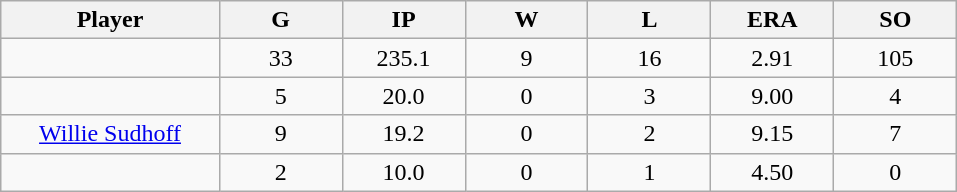<table class="wikitable sortable">
<tr>
<th bgcolor="#DDDDFF" width="16%">Player</th>
<th bgcolor="#DDDDFF" width="9%">G</th>
<th bgcolor="#DDDDFF" width="9%">IP</th>
<th bgcolor="#DDDDFF" width="9%">W</th>
<th bgcolor="#DDDDFF" width="9%">L</th>
<th bgcolor="#DDDDFF" width="9%">ERA</th>
<th bgcolor="#DDDDFF" width="9%">SO</th>
</tr>
<tr align="center">
<td></td>
<td>33</td>
<td>235.1</td>
<td>9</td>
<td>16</td>
<td>2.91</td>
<td>105</td>
</tr>
<tr align="center">
<td></td>
<td>5</td>
<td>20.0</td>
<td>0</td>
<td>3</td>
<td>9.00</td>
<td>4</td>
</tr>
<tr align="center">
<td><a href='#'>Willie Sudhoff</a></td>
<td>9</td>
<td>19.2</td>
<td>0</td>
<td>2</td>
<td>9.15</td>
<td>7</td>
</tr>
<tr align="center">
<td></td>
<td>2</td>
<td>10.0</td>
<td>0</td>
<td>1</td>
<td>4.50</td>
<td>0</td>
</tr>
</table>
